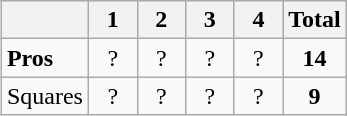<table class="wikitable" style="float:right; margin-left:3em;">
<tr style="text-align:center; background:#e6e6e6;">
<th></th>
<th width="25">1</th>
<th width="25">2</th>
<th width="25">3</th>
<th width="25">4<br><th>Total</th></th>
</tr>
<tr style="text-align:center;">
<td align="left"><strong>Pros</strong></td>
<td>?</td>
<td>?</td>
<td>?</td>
<td>?</td>
<td><strong>14</strong></td>
</tr>
<tr style="text-align:center;">
<td align="left">Squares</td>
<td>?</td>
<td>?</td>
<td>?</td>
<td>?</td>
<td><strong>9</strong></td>
</tr>
</table>
